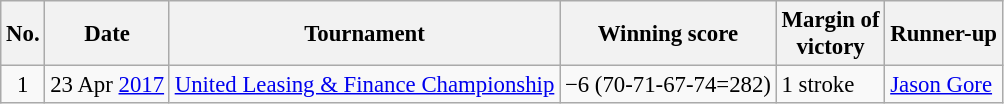<table class="wikitable" style="font-size:95%;">
<tr>
<th>No.</th>
<th>Date</th>
<th>Tournament</th>
<th>Winning score</th>
<th>Margin of<br>victory</th>
<th>Runner-up</th>
</tr>
<tr>
<td align=center>1</td>
<td align=right>23 Apr <a href='#'>2017</a></td>
<td><a href='#'>United Leasing & Finance Championship</a></td>
<td>−6 (70-71-67-74=282)</td>
<td>1 stroke</td>
<td> <a href='#'>Jason Gore</a></td>
</tr>
</table>
